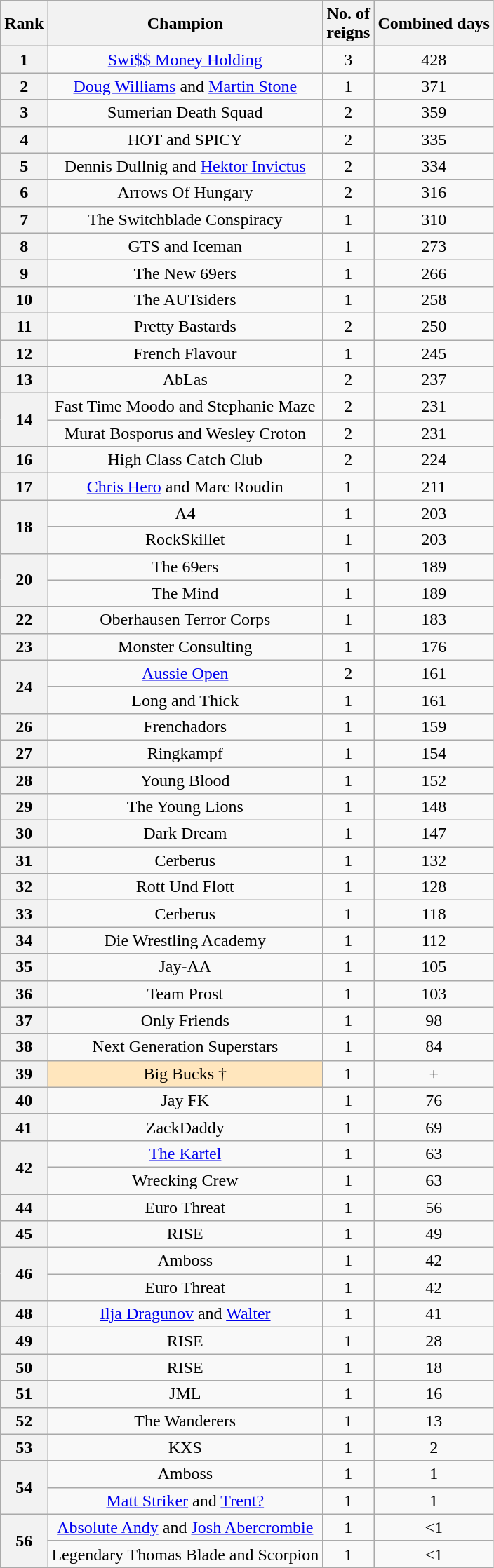<table class="wikitable sortable" style="text-align: center">
<tr>
<th>Rank</th>
<th>Champion</th>
<th>No. of<br>reigns</th>
<th>Combined days</th>
</tr>
<tr>
<th>1</th>
<td><a href='#'>Swi$$ Money Holding</a><br></td>
<td>3</td>
<td>428</td>
</tr>
<tr>
<th>2</th>
<td><a href='#'>Doug Williams</a> and <a href='#'>Martin Stone</a></td>
<td>1</td>
<td>371</td>
</tr>
<tr>
<th>3</th>
<td>Sumerian Death Squad<br></td>
<td>2</td>
<td>359</td>
</tr>
<tr>
<th>4</th>
<td>HOT and SPICY<br></td>
<td>2</td>
<td>335</td>
</tr>
<tr>
<th>5</th>
<td>Dennis Dullnig and <a href='#'>Hektor Invictus</a></td>
<td>2</td>
<td>334</td>
</tr>
<tr>
<th>6</th>
<td>Arrows Of Hungary<br></td>
<td>2</td>
<td>316</td>
</tr>
<tr>
<th>7</th>
<td>The Switchblade Conspiracy<br></td>
<td>1</td>
<td>310</td>
</tr>
<tr>
<th>8</th>
<td>GTS and Iceman</td>
<td>1</td>
<td>273</td>
</tr>
<tr>
<th>9</th>
<td>The New 69ers<br></td>
<td>1</td>
<td>266</td>
</tr>
<tr>
<th>10</th>
<td>The AUTsiders<br></td>
<td>1</td>
<td>258</td>
</tr>
<tr>
<th>11</th>
<td>Pretty Bastards <br></td>
<td>2</td>
<td>250</td>
</tr>
<tr>
<th>12</th>
<td>French Flavour<br></td>
<td>1</td>
<td>245</td>
</tr>
<tr>
<th>13</th>
<td>AbLas<br></td>
<td>2</td>
<td>237</td>
</tr>
<tr>
<th rowspan=2>14</th>
<td>Fast Time Moodo and Stephanie Maze</td>
<td>2</td>
<td>231</td>
</tr>
<tr>
<td>Murat Bosporus and Wesley Croton</td>
<td>2</td>
<td>231</td>
</tr>
<tr>
<th>16</th>
<td>High Class Catch Club<br></td>
<td>2</td>
<td>224</td>
</tr>
<tr>
<th>17</th>
<td><a href='#'>Chris Hero</a> and Marc Roudin</td>
<td>1</td>
<td>211</td>
</tr>
<tr>
<th rowspan=2>18</th>
<td>A4<br></td>
<td>1</td>
<td>203</td>
</tr>
<tr>
<td>RockSkillet<br></td>
<td>1</td>
<td>203</td>
</tr>
<tr>
<th rowspan=2>20</th>
<td>The 69ers<br></td>
<td>1</td>
<td>189</td>
</tr>
<tr>
<td>The Mind<br></td>
<td>1</td>
<td>189</td>
</tr>
<tr>
<th>22</th>
<td>Oberhausen Terror Corps<br></td>
<td>1</td>
<td>183</td>
</tr>
<tr>
<th>23</th>
<td>Monster Consulting<br></td>
<td>1</td>
<td>176</td>
</tr>
<tr>
<th rowspan=2>24</th>
<td><a href='#'>Aussie Open</a><br></td>
<td>2</td>
<td>161</td>
</tr>
<tr>
<td>Long and Thick<br></td>
<td>1</td>
<td>161</td>
</tr>
<tr>
<th>26</th>
<td>Frenchadors<br></td>
<td>1</td>
<td>159</td>
</tr>
<tr>
<th>27</th>
<td>Ringkampf<br></td>
<td>1</td>
<td>154</td>
</tr>
<tr>
<th>28</th>
<td>Young Blood<br></td>
<td>1</td>
<td>152</td>
</tr>
<tr>
<th>29</th>
<td>The Young Lions<br></td>
<td>1</td>
<td>148</td>
</tr>
<tr>
<th>30</th>
<td>Dark Dream<br></td>
<td>1</td>
<td>147</td>
</tr>
<tr>
<th>31</th>
<td>Cerberus<br></td>
<td>1</td>
<td>132</td>
</tr>
<tr>
<th>32</th>
<td>Rott Und Flott<br></td>
<td>1</td>
<td>128</td>
</tr>
<tr>
<th>33</th>
<td>Cerberus<br></td>
<td>1</td>
<td>118</td>
</tr>
<tr>
<th>34</th>
<td>Die Wrestling Academy<br></td>
<td>1</td>
<td>112</td>
</tr>
<tr>
<th>35</th>
<td>Jay-AA<br></td>
<td>1</td>
<td>105</td>
</tr>
<tr>
<th>36</th>
<td>Team Prost<br></td>
<td>1</td>
<td>103</td>
</tr>
<tr>
<th>37</th>
<td>Only Friends<br></td>
<td>1</td>
<td>98</td>
</tr>
<tr>
<th>38</th>
<td>Next Generation Superstars<br></td>
<td>1</td>
<td>84</td>
</tr>
<tr>
<th>39</th>
<td style="background-color:#ffe6bd">Big Bucks †<br></td>
<td>1</td>
<td>+</td>
</tr>
<tr>
<th>40</th>
<td>Jay FK<br></td>
<td>1</td>
<td>76</td>
</tr>
<tr>
<th>41</th>
<td>ZackDaddy<br></td>
<td>1</td>
<td>69</td>
</tr>
<tr>
<th rowspan=2>42</th>
<td><a href='#'>The Kartel</a><br></td>
<td>1</td>
<td>63</td>
</tr>
<tr>
<td>Wrecking Crew<br></td>
<td>1</td>
<td>63</td>
</tr>
<tr>
<th>44</th>
<td>Euro Threat<br></td>
<td>1</td>
<td>56</td>
</tr>
<tr>
<th>45</th>
<td>RISE<br></td>
<td>1</td>
<td>49</td>
</tr>
<tr>
<th rowspan=2>46</th>
<td>Amboss<br></td>
<td>1</td>
<td>42</td>
</tr>
<tr>
<td>Euro Threat<br></td>
<td>1</td>
<td>42</td>
</tr>
<tr>
<th>48</th>
<td><a href='#'>Ilja Dragunov</a> and <a href='#'>Walter</a></td>
<td>1</td>
<td>41</td>
</tr>
<tr>
<th>49</th>
<td>RISE<br></td>
<td>1</td>
<td>28</td>
</tr>
<tr>
<th>50</th>
<td>RISE<br></td>
<td>1</td>
<td>18</td>
</tr>
<tr>
<th>51</th>
<td>JML<br></td>
<td>1</td>
<td>16</td>
</tr>
<tr>
<th>52</th>
<td>The Wanderers<br></td>
<td>1</td>
<td>13</td>
</tr>
<tr>
<th>53</th>
<td>KXS<br></td>
<td>1</td>
<td>2</td>
</tr>
<tr>
<th rowspan=2>54</th>
<td>Amboss<br></td>
<td>1</td>
<td>1</td>
</tr>
<tr>
<td><a href='#'>Matt Striker</a> and <a href='#'>Trent?</a></td>
<td>1</td>
<td>1</td>
</tr>
<tr>
<th rowspan=2>56</th>
<td><a href='#'>Absolute Andy</a> and <a href='#'>Josh Abercrombie</a></td>
<td>1</td>
<td><1</td>
</tr>
<tr>
<td>Legendary Thomas Blade and Scorpion</td>
<td>1</td>
<td><1</td>
</tr>
</table>
